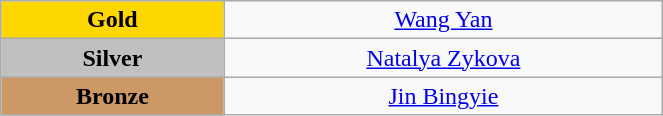<table class="wikitable" style="text-align:center; " width="35%">
<tr>
<td bgcolor="gold"><strong>Gold</strong></td>
<td><a href='#'>Wang Yan</a><br>  <small><em></em></small></td>
</tr>
<tr>
<td bgcolor="silver"><strong>Silver</strong></td>
<td><a href='#'>Natalya Zykova</a><br>  <small><em></em></small></td>
</tr>
<tr>
<td bgcolor="CC9966"><strong>Bronze</strong></td>
<td><a href='#'>Jin Bingyie</a><br>  <small><em></em></small></td>
</tr>
</table>
